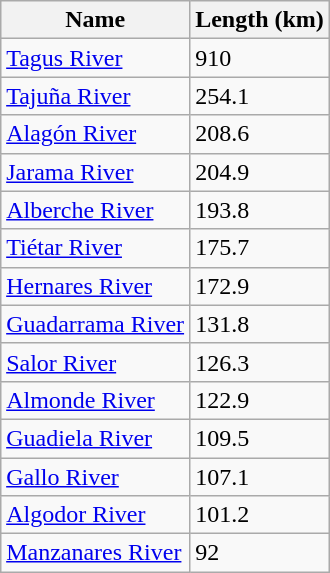<table class="wikitable" style="margin-left: auto; margin-right: auto; border: none;">
<tr>
<th>Name</th>
<th>Length (km)</th>
</tr>
<tr>
<td><a href='#'>Tagus River</a></td>
<td>910</td>
</tr>
<tr>
<td><a href='#'>Tajuña River</a></td>
<td>254.1</td>
</tr>
<tr>
<td><a href='#'>Alagón River</a></td>
<td>208.6</td>
</tr>
<tr>
<td><a href='#'>Jarama River</a></td>
<td>204.9</td>
</tr>
<tr>
<td><a href='#'>Alberche River</a></td>
<td>193.8</td>
</tr>
<tr>
<td><a href='#'>Tiétar River</a></td>
<td>175.7</td>
</tr>
<tr>
<td><a href='#'>Hernares River</a></td>
<td>172.9</td>
</tr>
<tr>
<td><a href='#'>Guadarrama River</a></td>
<td>131.8</td>
</tr>
<tr>
<td><a href='#'>Salor River</a></td>
<td>126.3</td>
</tr>
<tr>
<td><a href='#'>Almonde River</a></td>
<td>122.9</td>
</tr>
<tr>
<td><a href='#'>Guadiela River</a></td>
<td>109.5</td>
</tr>
<tr>
<td><a href='#'>Gallo River</a></td>
<td>107.1</td>
</tr>
<tr>
<td><a href='#'>Algodor River</a></td>
<td>101.2</td>
</tr>
<tr>
<td><a href='#'>Manzanares River</a></td>
<td>92</td>
</tr>
</table>
